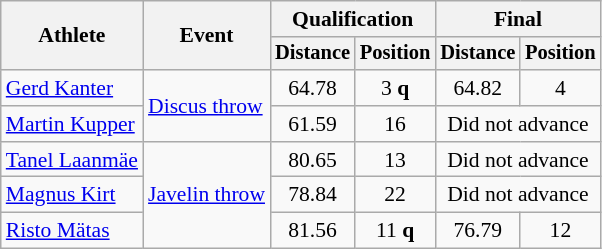<table class=wikitable style="font-size:90%">
<tr>
<th rowspan="2">Athlete</th>
<th rowspan="2">Event</th>
<th colspan="2">Qualification</th>
<th colspan="2">Final</th>
</tr>
<tr style="font-size:95%">
<th>Distance</th>
<th>Position</th>
<th>Distance</th>
<th>Position</th>
</tr>
<tr style=text-align:center>
<td style=text-align:left><a href='#'>Gerd Kanter</a></td>
<td style=text-align:left rowspan=2><a href='#'>Discus throw</a></td>
<td>64.78</td>
<td>3 <strong>q</strong></td>
<td>64.82</td>
<td>4</td>
</tr>
<tr style=text-align:center>
<td style=text-align:left><a href='#'>Martin Kupper</a></td>
<td>61.59</td>
<td>16</td>
<td colspan="2">Did not advance</td>
</tr>
<tr style=text-align:center>
<td style=text-align:left><a href='#'>Tanel Laanmäe</a></td>
<td style=text-align:left rowspan=3><a href='#'>Javelin throw</a></td>
<td>80.65</td>
<td>13</td>
<td colspan="2">Did not advance</td>
</tr>
<tr style=text-align:center>
<td style=text-align:left><a href='#'>Magnus Kirt</a></td>
<td>78.84</td>
<td>22</td>
<td colspan="2">Did not advance</td>
</tr>
<tr style=text-align:center>
<td style=text-align:left><a href='#'>Risto Mätas</a></td>
<td>81.56</td>
<td>11 <strong>q</strong></td>
<td>76.79</td>
<td>12</td>
</tr>
</table>
